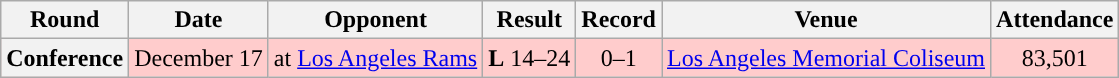<table class="wikitable" style="text-align:center">
<tr>
<th>Round</th>
<th>Date</th>
<th>Opponent</th>
<th>Result</th>
<th>Record</th>
<th>Venue</th>
<th>Attendance</th>
</tr>
<tr style="background:#fcc">
<th>Conference</th>
<td>December 17</td>
<td>at <a href='#'>Los Angeles Rams</a></td>
<td><strong>L</strong> 14–24</td>
<td>0–1</td>
<td><a href='#'>Los Angeles Memorial Coliseum</a></td>
<td>83,501</td>
</tr>
</table>
